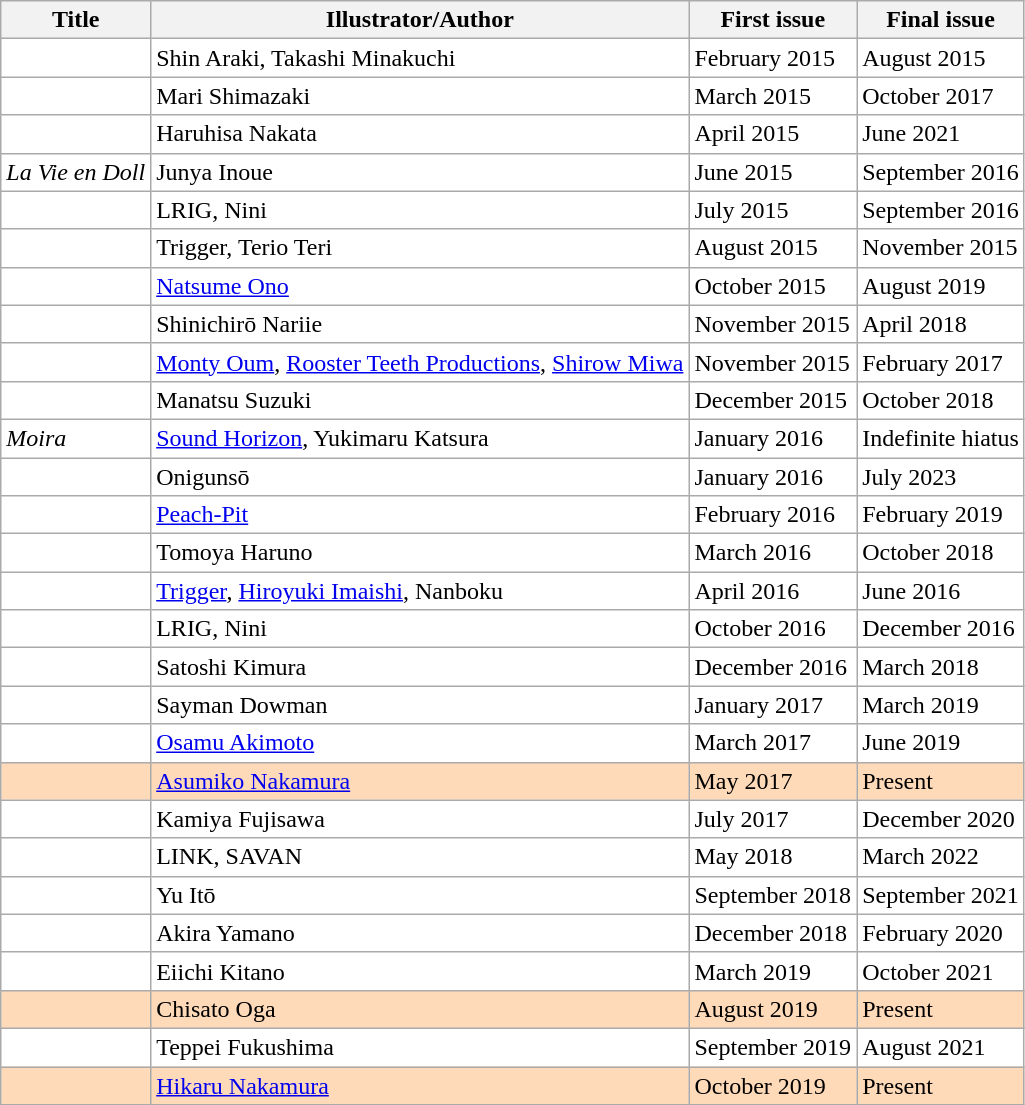<table class="wikitable sortable" style="background: #FFF;">
<tr>
<th>Title</th>
<th>Illustrator/Author</th>
<th>First issue</th>
<th>Final issue</th>
</tr>
<tr>
<td></td>
<td>Shin Araki, Takashi Minakuchi</td>
<td>February 2015</td>
<td>August 2015</td>
</tr>
<tr>
<td></td>
<td>Mari Shimazaki</td>
<td>March 2015</td>
<td>October 2017</td>
</tr>
<tr>
<td></td>
<td>Haruhisa Nakata</td>
<td>April 2015</td>
<td>June 2021</td>
</tr>
<tr>
<td><em>La Vie en Doll</em></td>
<td>Junya Inoue</td>
<td>June 2015</td>
<td>September 2016</td>
</tr>
<tr>
<td></td>
<td>LRIG, Nini</td>
<td>July 2015</td>
<td>September 2016</td>
</tr>
<tr>
<td></td>
<td>Trigger, Terio Teri</td>
<td>August 2015</td>
<td>November 2015</td>
</tr>
<tr>
<td></td>
<td><a href='#'>Natsume Ono</a></td>
<td>October 2015</td>
<td>August 2019</td>
</tr>
<tr>
<td></td>
<td>Shinichirō Nariie</td>
<td>November 2015</td>
<td>April 2018</td>
</tr>
<tr>
<td></td>
<td><a href='#'>Monty Oum</a>, <a href='#'>Rooster Teeth Productions</a>, <a href='#'>Shirow Miwa</a></td>
<td>November 2015</td>
<td>February 2017</td>
</tr>
<tr>
<td></td>
<td>Manatsu Suzuki</td>
<td>December 2015</td>
<td>October 2018</td>
</tr>
<tr>
<td><em>Moira</em></td>
<td><a href='#'>Sound Horizon</a>, Yukimaru Katsura</td>
<td>January 2016</td>
<td>Indefinite hiatus</td>
</tr>
<tr>
<td></td>
<td>Onigunsō</td>
<td>January 2016</td>
<td>July 2023</td>
</tr>
<tr>
<td></td>
<td><a href='#'>Peach-Pit</a></td>
<td>February 2016</td>
<td>February 2019</td>
</tr>
<tr>
<td></td>
<td>Tomoya Haruno</td>
<td>March 2016</td>
<td>October 2018</td>
</tr>
<tr>
<td></td>
<td><a href='#'>Trigger</a>, <a href='#'>Hiroyuki Imaishi</a>, Nanboku</td>
<td>April 2016</td>
<td>June 2016</td>
</tr>
<tr>
<td></td>
<td>LRIG, Nini</td>
<td>October 2016</td>
<td>December 2016</td>
</tr>
<tr>
<td></td>
<td>Satoshi Kimura</td>
<td>December 2016</td>
<td>March 2018</td>
</tr>
<tr>
<td></td>
<td>Sayman Dowman</td>
<td>January 2017</td>
<td>March 2019</td>
</tr>
<tr>
<td></td>
<td><a href='#'>Osamu Akimoto</a></td>
<td>March 2017</td>
<td>June 2019</td>
</tr>
<tr style="background-color:#FFDAB9;">
<td></td>
<td><a href='#'>Asumiko Nakamura</a></td>
<td>May 2017</td>
<td>Present</td>
</tr>
<tr>
<td></td>
<td>Kamiya Fujisawa</td>
<td>July 2017</td>
<td>December 2020</td>
</tr>
<tr>
<td></td>
<td>LINK, SAVAN</td>
<td>May 2018</td>
<td>March 2022</td>
</tr>
<tr>
<td></td>
<td>Yu Itō</td>
<td>September 2018</td>
<td>September 2021</td>
</tr>
<tr>
<td></td>
<td>Akira Yamano</td>
<td>December 2018</td>
<td>February 2020</td>
</tr>
<tr>
<td></td>
<td>Eiichi Kitano</td>
<td>March 2019</td>
<td>October 2021</td>
</tr>
<tr style="background-color:#FFDAB9;">
<td></td>
<td>Chisato Oga</td>
<td>August 2019</td>
<td>Present</td>
</tr>
<tr>
<td></td>
<td>Teppei Fukushima</td>
<td>September 2019</td>
<td>August 2021</td>
</tr>
<tr style="background-color:#FFDAB9;">
<td></td>
<td><a href='#'>Hikaru Nakamura</a></td>
<td>October 2019</td>
<td>Present</td>
</tr>
</table>
